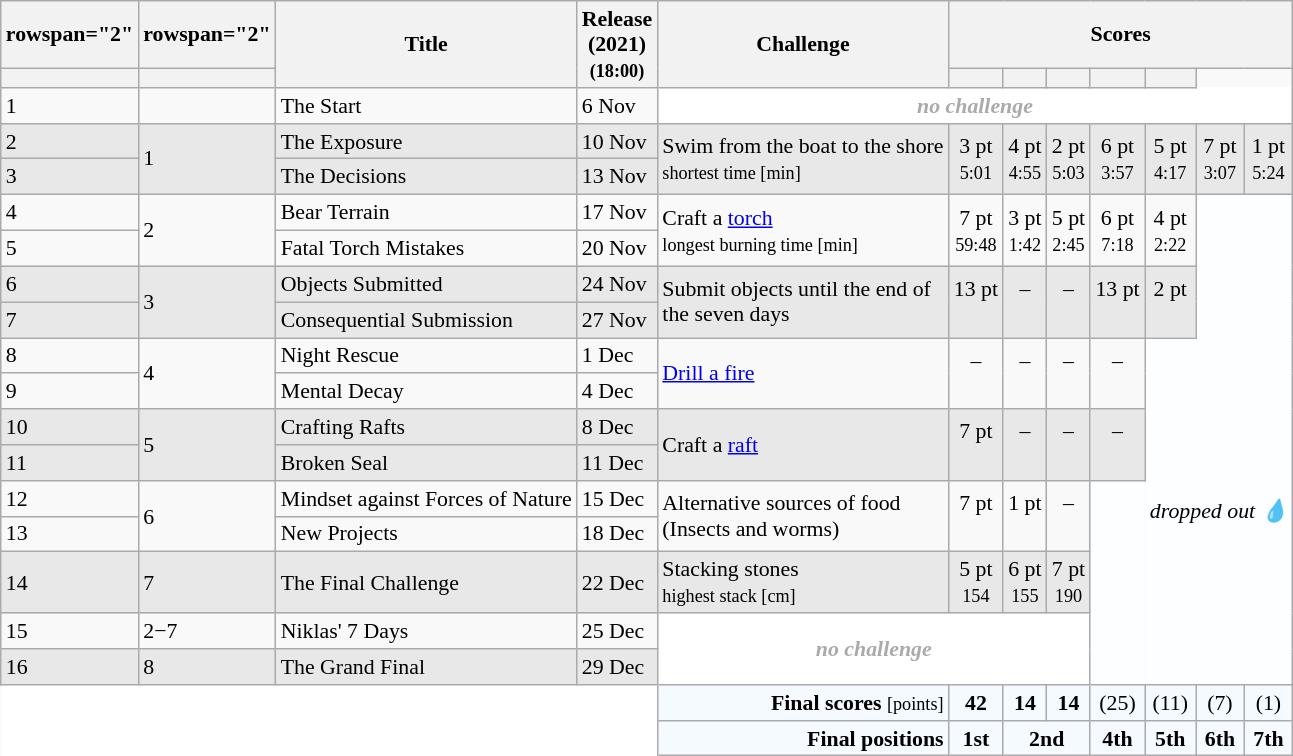<table class="wikitable" style="font-size:91%">
<tr>
<th>rowspan="2" </th>
<th>rowspan="2" </th>
<th rowspan="2">Title</th>
<th rowspan="2">Release<br>(2021)<br><small>(18:00)</small></th>
<th rowspan="2">Challenge</th>
<th colspan="7">Scores</th>
</tr>
<tr style="letter-spacing:-1px">
<th></th>
<th></th>
<th></th>
<th></th>
<th></th>
<th></th>
<th></th>
</tr>
<tr>
<td>1</td>
<td></td>
<td>The Start</td>
<td>6 Nov</td>
<td colspan="8" style="background:white; border:0; text-align:center; color:#AAAAAA"><strong><em>no challenge</em></strong></td>
</tr>
<tr style="background:#E8E8E8">
<td>2</td>
<td rowspan="2">1</td>
<td>The Exposure</td>
<td>10 Nov</td>
<td rowspan="2">Swim from the boat to the shore<br><small>shortest time [min]</small></td>
<td rowspan="2" style="text-align:center; white-space:nowrap">3 pt<br><small>5:01</small></td>
<td rowspan="2" style="text-align:center; white-space:nowrap">4 pt<br><small>4:55</small></td>
<td rowspan="2" style="text-align:center; white-space:nowrap">2 pt<br><small>5:03</small></td>
<td rowspan="2" style="text-align:center; white-space:nowrap">6 pt<br><small>3:57</small></td>
<td rowspan="2" style="text-align:center; white-space:nowrap">5 pt<br><small>4:17</small></td>
<td rowspan="2" style="text-align:center; white-space:nowrap">7 pt<br><small>3:07</small></td>
<td rowspan="2" style="text-align:center; white-space:nowrap">1 pt<br><small>5:24</small></td>
</tr>
<tr style="background:#E8E8E8">
<td>3</td>
<td>The Decisions</td>
<td>13 Nov</td>
</tr>
<tr>
<td>4</td>
<td rowspan="2">2</td>
<td>Bear Terrain</td>
<td>17 Nov</td>
<td rowspan="2">Craft a <a href='#'>torch</a><br><small>longest burning time [min]</small></td>
<td rowspan="2" style="text-align:center;">7 pt<br><small>59:48</small></td>
<td rowspan="2" style="text-align:center;">3 pt<br><small>1:42</small></td>
<td rowspan="2" style="text-align:center;">5 pt<br><small>2:45</small></td>
<td rowspan="2" style="text-align:center;">6 pt<br><small>7:18</small></td>
<td rowspan="2" style="text-align:center;">4 pt<br><small>2:22</small></td>
<td rowspan="4" colspan="2" style="text-align:center; border:0; background:#FDFEFF"></td>
</tr>
<tr>
<td>5</td>
<td style="white-space:nowrap">Fatal Torch Mistakes</td>
<td>20 Nov</td>
</tr>
<tr style="background:#E8E8E8">
<td>6</td>
<td rowspan="2">3</td>
<td>Objects Submitted</td>
<td>24 Nov</td>
<td rowspan="2" style="max-width:0">Submit objects until the end of the seven days</td>
<td rowspan="2" style="text-align:center;">13 pt<br> </td>
<td rowspan="2" style="text-align:center;">–<br> </td>
<td rowspan="2" style="text-align:center;">–<br> </td>
<td rowspan="2" style="text-align:center;">13 pt<br> </td>
<td rowspan="2" style="text-align:center;">2 pt<br> </td>
</tr>
<tr style="background:#E8E8E8">
<td>7</td>
<td>Consequential Submission</td>
<td>27 Nov</td>
</tr>
<tr>
<td>8</td>
<td rowspan="2">4</td>
<td>Night Rescue</td>
<td>1 Dec</td>
<td rowspan="2"><a href='#'>Drill a fire</a></td>
<td rowspan="2" style="text-align:center;">–<br> </td>
<td rowspan="2" style="text-align:center;">–<br> </td>
<td rowspan="2" style="text-align:center;">–<br> </td>
<td rowspan="2" style="text-align:center;">–<br> </td>
<td rowspan="9" colspan="3" style="text-align:center; border:0; background:#FDFEFF"><em>dropped out 💧</em></td>
</tr>
<tr>
<td>9</td>
<td>Mental Decay</td>
<td>4 Dec</td>
</tr>
<tr style="background:#E8E8E8">
<td>10</td>
<td rowspan="2">5</td>
<td>Crafting Rafts</td>
<td>8 Dec</td>
<td rowspan="2">Craft a <a href='#'>raft</a></td>
<td rowspan="2" style="text-align:center;">7 pt<br> </td>
<td rowspan="2" style="text-align:center;">–<br> </td>
<td rowspan="2" style="text-align:center;">–<br> </td>
<td rowspan="2" style="text-align:center;">–<br> </td>
</tr>
<tr style="background:#E8E8E8">
<td>11</td>
<td>Broken Seal</td>
<td>11 Dec</td>
</tr>
<tr>
<td>12</td>
<td rowspan="2">6</td>
<td style="white-space:nowrap">Mindset against Forces of Nature</td>
<td>15 Dec</td>
<td rowspan="2">Alternative sources of food<br>(Insects and worms)</td>
<td rowspan="2" style="text-align:center;">7 pt<br> </td>
<td rowspan="2" style="text-align:center;">1 pt<br> </td>
<td rowspan="2" style="text-align:center;">–<br> </td>
<td rowspan="5" style="text-align:center;border:0; background:#FDFEFF"></td>
</tr>
<tr>
<td>13</td>
<td>New Projects</td>
<td>18 Dec</td>
</tr>
<tr style="background:#E8E8E8">
<td>14</td>
<td>7</td>
<td>The Final Challenge</td>
<td>22 Dec</td>
<td>Stacking stones<br><small>highest stack [cm]</small></td>
<td style="text-align:center;">5 pt<br><small>154</small></td>
<td style="text-align:center;">6 pt<br><small>155</small></td>
<td style="text-align:center;">7 pt<br><small>190</small></td>
</tr>
<tr>
<td>15</td>
<td>2−7</td>
<td>Niklas' 7 Days</td>
<td>25 Dec</td>
<td colspan="4" rowspan="2" style="background:white; border-bottom:0; text-align:center; color:#AAAAAA"><strong><em>no challenge</em></strong></td>
</tr>
<tr style="background:#E8E8E8">
<td>16</td>
<td>8</td>
<td>The Grand Final</td>
<td>29 Dec</td>
</tr>
<tr>
<td rowspan="2" colspan="4" style="border-bottom:hidden; border-left:hidden; background:#FFFFFF"></td>
<td style="background:#F5FAFF; text-align:right;"><strong>Final scores</strong> <small>[points]</small></td>
<td style="background:#F5FAFF; text-align:center;"><strong>42</strong></td>
<td style="background:#F5FAFF; text-align:center;"><strong>14</strong></td>
<td style="background:#F5FAFF; text-align:center;"><strong>14</strong></td>
<td style="background:#F5FAFF; text-align:center;">(25)</td>
<td style="background:#F5FAFF; text-align:center;">(11)</td>
<td style="background:#F5FAFF; text-align:center;">(7)</td>
<td style="background:#F5FAFF; text-align:center;">(1)</td>
</tr>
<tr style="font-weight:700">
<td style="background:#F5FAFF; text-align:right;">Final positions</td>
<td style="background:#F5FAFF; text-align:center;">1st</td>
<td style="background:#F5FAFF; text-align:center;" colspan="2">2nd</td>
<td style="background:#F5FAFF; text-align:center;">4th</td>
<td style="background:#F5FAFF; text-align:center;">5th</td>
<td style="background:#F5FAFF; text-align:center;">6th</td>
<td style="background:#F5FAFF; text-align:center;">7th</td>
</tr>
</table>
